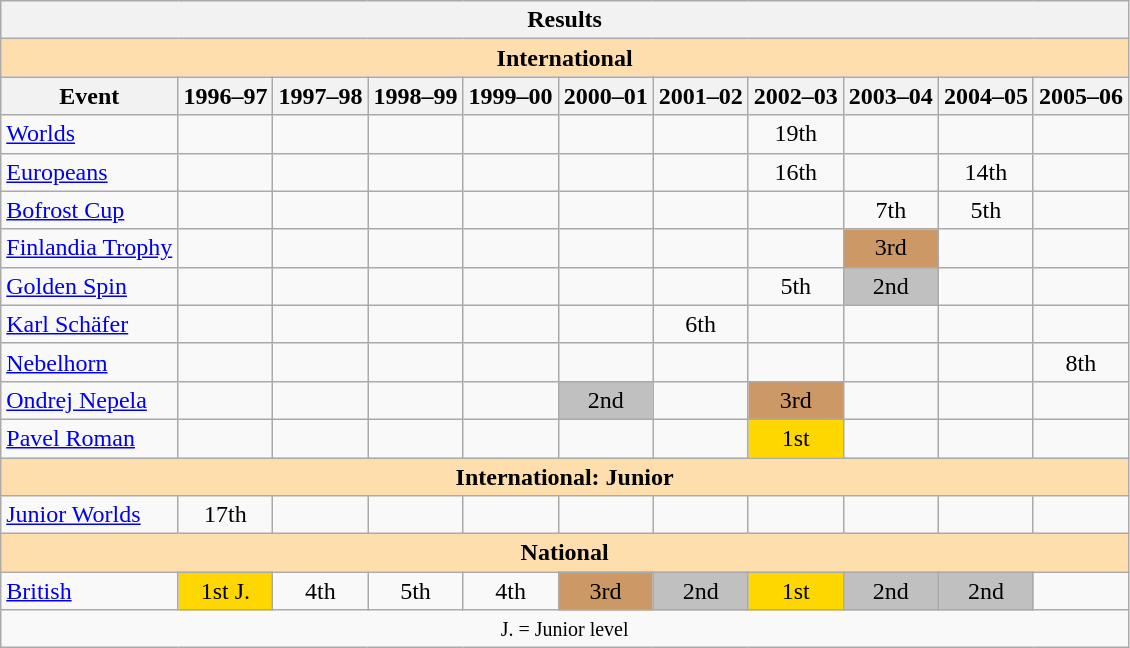<table class="wikitable" style="text-align:center">
<tr>
<th colspan=11 align=center><strong>Results</strong></th>
</tr>
<tr>
<th style="background-color: #ffdead; " colspan=11 align=center><strong>International</strong></th>
</tr>
<tr>
<th>Event</th>
<th>1996–97</th>
<th>1997–98</th>
<th>1998–99</th>
<th>1999–00</th>
<th>2000–01</th>
<th>2001–02</th>
<th>2002–03</th>
<th>2003–04</th>
<th>2004–05</th>
<th>2005–06</th>
</tr>
<tr>
<td align=left><a href='#'>Worlds</a></td>
<td></td>
<td></td>
<td></td>
<td></td>
<td></td>
<td></td>
<td>19th</td>
<td></td>
<td></td>
<td></td>
</tr>
<tr>
<td align=left><a href='#'>Europeans</a></td>
<td></td>
<td></td>
<td></td>
<td></td>
<td></td>
<td></td>
<td>16th</td>
<td></td>
<td>14th</td>
<td></td>
</tr>
<tr>
<td align=left><a href='#'>Bofrost Cup</a></td>
<td></td>
<td></td>
<td></td>
<td></td>
<td></td>
<td></td>
<td></td>
<td>7th</td>
<td>5th</td>
<td></td>
</tr>
<tr>
<td align=left><a href='#'>Finlandia Trophy</a></td>
<td></td>
<td></td>
<td></td>
<td></td>
<td></td>
<td></td>
<td></td>
<td bgcolor=cc9966>3rd</td>
<td></td>
<td></td>
</tr>
<tr>
<td align=left><a href='#'>Golden Spin</a></td>
<td></td>
<td></td>
<td></td>
<td></td>
<td></td>
<td></td>
<td>5th</td>
<td bgcolor=silver>2nd</td>
<td></td>
<td></td>
</tr>
<tr>
<td align=left><a href='#'>Karl Schäfer</a></td>
<td></td>
<td></td>
<td></td>
<td></td>
<td></td>
<td>6th</td>
<td></td>
<td></td>
<td></td>
<td></td>
</tr>
<tr>
<td align=left><a href='#'>Nebelhorn</a></td>
<td></td>
<td></td>
<td></td>
<td></td>
<td></td>
<td></td>
<td></td>
<td></td>
<td></td>
<td>8th</td>
</tr>
<tr>
<td align=left><a href='#'>Ondrej Nepela</a></td>
<td></td>
<td></td>
<td></td>
<td></td>
<td bgcolor=silver>2nd</td>
<td></td>
<td bgcolor=cc9966>3rd</td>
<td></td>
<td></td>
<td></td>
</tr>
<tr>
<td align=left><a href='#'>Pavel Roman</a></td>
<td></td>
<td></td>
<td></td>
<td></td>
<td></td>
<td></td>
<td bgcolor=gold>1st</td>
<td></td>
<td></td>
<td></td>
</tr>
<tr>
<th style="background-color: #ffdead; " colspan=11 align=center><strong>International: Junior</strong></th>
</tr>
<tr>
<td align=left><a href='#'>Junior Worlds</a></td>
<td>17th</td>
<td></td>
<td></td>
<td></td>
<td></td>
<td></td>
<td></td>
<td></td>
<td></td>
<td></td>
</tr>
<tr>
<th style="background-color: #ffdead; " colspan=11 align=center><strong>National</strong></th>
</tr>
<tr>
<td align=left><a href='#'>British</a></td>
<td bgcolor=gold>1st J.</td>
<td>4th</td>
<td>5th</td>
<td>4th</td>
<td bgcolor=cc9966>3rd</td>
<td bgcolor=silver>2nd</td>
<td bgcolor=gold>1st</td>
<td bgcolor=silver>2nd</td>
<td bgcolor=silver>2nd</td>
<td></td>
</tr>
<tr>
<td colspan=11 align=center><small> J. = Junior level </small></td>
</tr>
</table>
